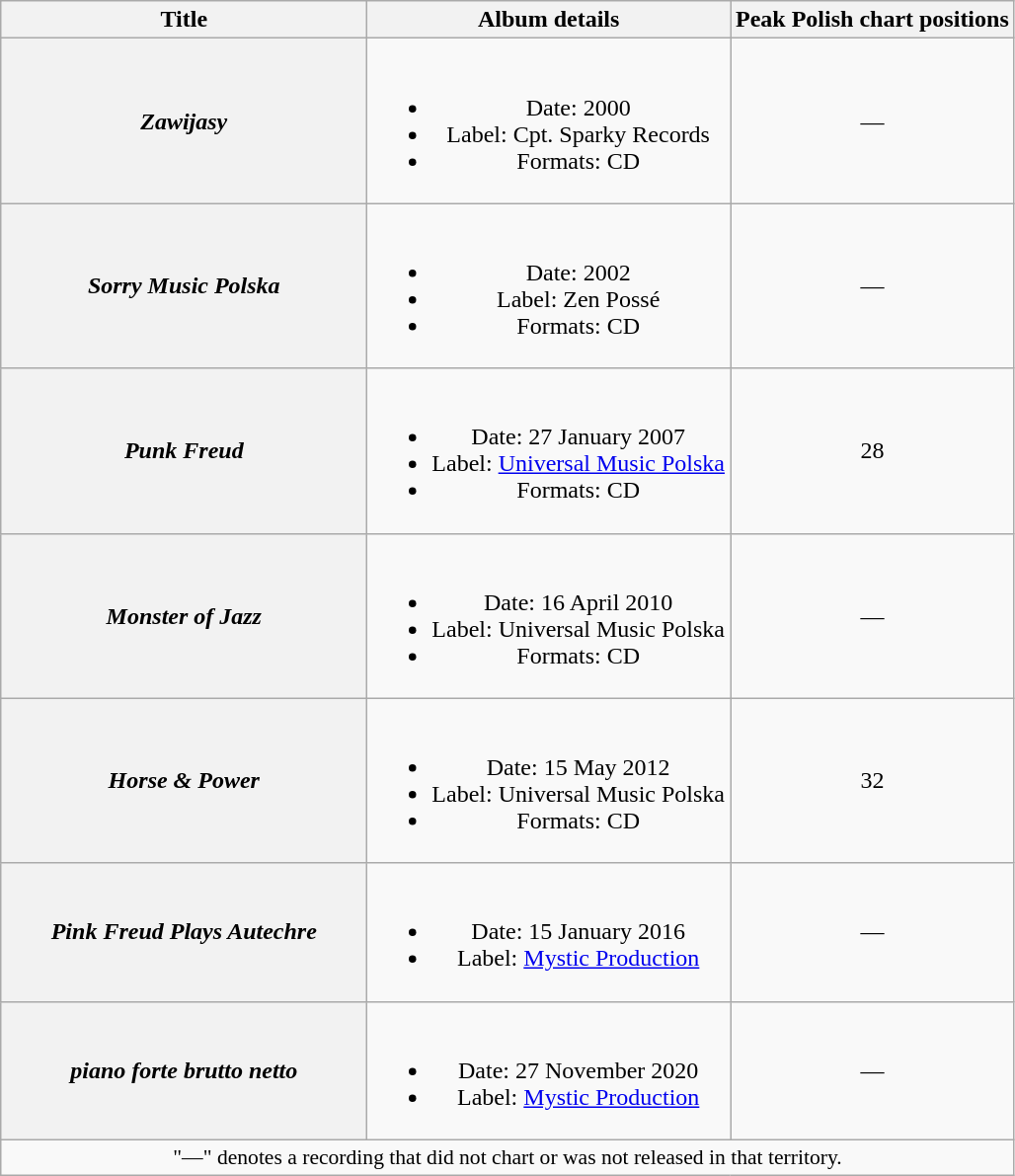<table class="wikitable plainrowheaders" style="text-align:center;">
<tr>
<th scope="col" style="width:15em;">Title</th>
<th scope="col">Album details</th>
<th colspan="1" scope="col">Peak Polish chart positions</th>
</tr>
<tr>
<th scope="row"><em>Zawijasy</em></th>
<td><br><ul><li>Date: 2000</li><li>Label: Cpt. Sparky Records</li><li>Formats: CD</li></ul></td>
<td>—</td>
</tr>
<tr>
<th scope="row"><em>Sorry Music Polska</em></th>
<td><br><ul><li>Date: 2002</li><li>Label: Zen Possé</li><li>Formats: CD</li></ul></td>
<td>—</td>
</tr>
<tr>
<th scope="row"><em>Punk Freud</em></th>
<td><br><ul><li>Date: 27 January 2007</li><li>Label: <a href='#'>Universal Music Polska</a></li><li>Formats: CD</li></ul></td>
<td>28</td>
</tr>
<tr>
<th scope="row"><em>Monster of Jazz</em></th>
<td><br><ul><li>Date: 16 April 2010</li><li>Label: Universal Music Polska</li><li>Formats: CD</li></ul></td>
<td>—</td>
</tr>
<tr>
<th scope="row"><em>Horse & Power</em></th>
<td><br><ul><li>Date: 15 May 2012</li><li>Label: Universal Music Polska</li><li>Formats: CD</li></ul></td>
<td>32</td>
</tr>
<tr>
<th scope="row"><em>Pink Freud Plays Autechre</em></th>
<td><br><ul><li>Date: 15 January 2016</li><li>Label: <a href='#'>Mystic Production</a></li></ul></td>
<td>—</td>
</tr>
<tr>
<th scope="row"><em>piano forte brutto netto</em></th>
<td><br><ul><li>Date: 27 November 2020</li><li>Label: <a href='#'>Mystic Production</a></li></ul></td>
<td>—</td>
</tr>
<tr>
<td colspan="19" style="font-size:90%">"—" denotes a recording that did not chart or was not released in that territory.</td>
</tr>
</table>
